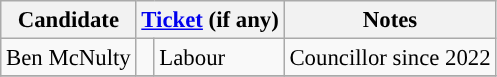<table class="wikitable" style="font-size: 95%">
<tr>
<th>Candidate</th>
<th colspan=2><a href='#'>Ticket</a> (if any)</th>
<th>Notes</th>
</tr>
<tr>
<td>Ben McNulty</td>
<td style="background-color:"></td>
<td>Labour</td>
<td>Councillor since 2022</td>
</tr>
<tr>
</tr>
</table>
